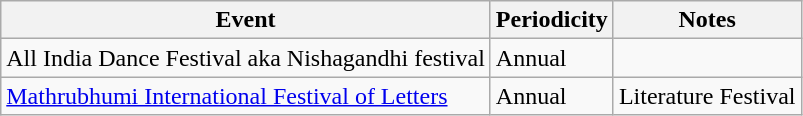<table class="wikitable">
<tr>
<th>Event</th>
<th>Periodicity</th>
<th>Notes</th>
</tr>
<tr>
<td>All India Dance Festival aka Nishagandhi festival</td>
<td>Annual</td>
<td></td>
</tr>
<tr>
<td><a href='#'>Mathrubhumi International Festival of Letters</a></td>
<td>Annual</td>
<td>Literature Festival</td>
</tr>
</table>
